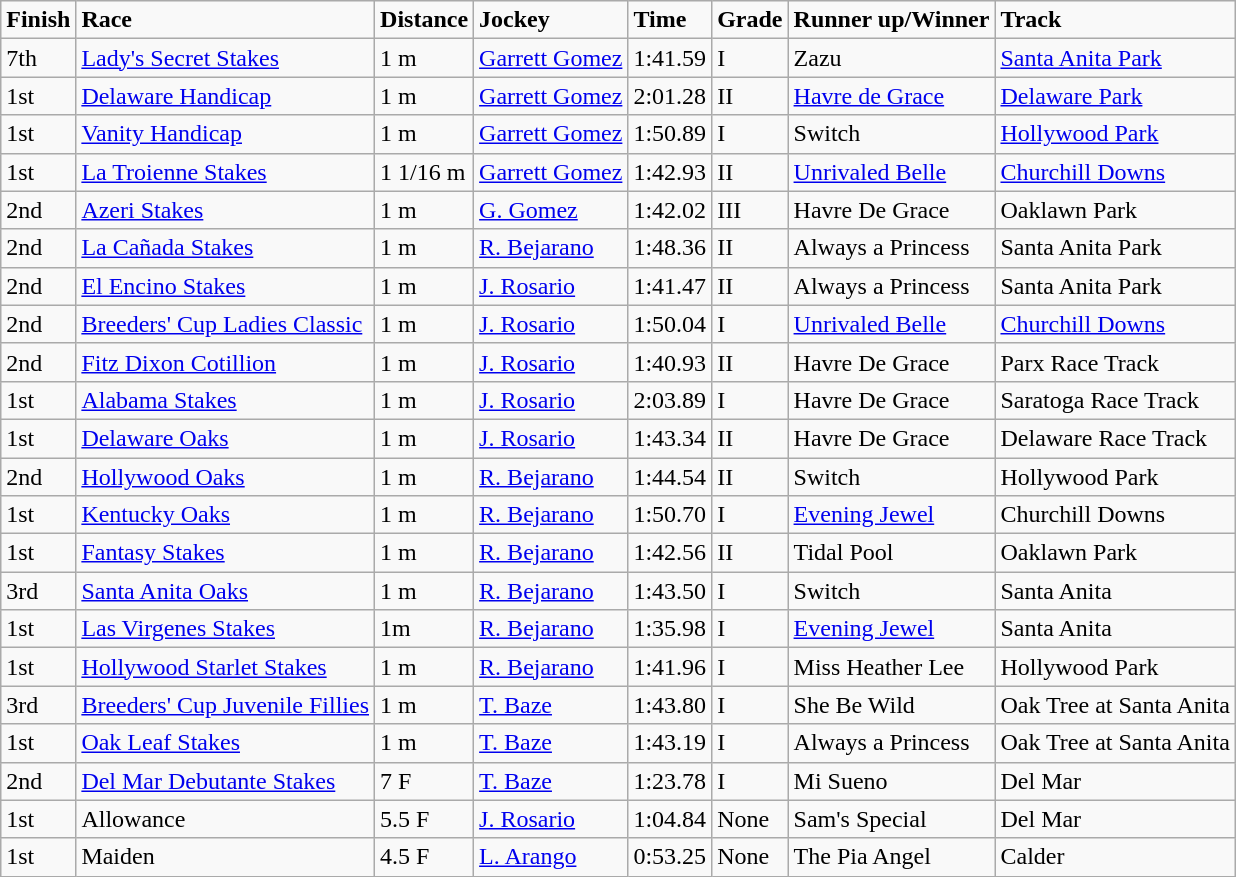<table class="wikitable">
<tr>
<td><strong>Finish</strong></td>
<td><strong>Race</strong></td>
<td><strong>Distance</strong></td>
<td><strong>Jockey</strong></td>
<td><strong>Time</strong></td>
<td><strong>Grade</strong></td>
<td><strong>Runner up/Winner</strong></td>
<td><strong>Track</strong></td>
</tr>
<tr>
<td>7th</td>
<td><a href='#'>Lady's Secret Stakes</a></td>
<td>1 m</td>
<td><a href='#'>Garrett Gomez</a></td>
<td>1:41.59</td>
<td>I</td>
<td>Zazu</td>
<td><a href='#'>Santa Anita Park</a></td>
</tr>
<tr>
<td>1st</td>
<td><a href='#'>Delaware Handicap</a></td>
<td>1 m</td>
<td><a href='#'>Garrett Gomez</a></td>
<td>2:01.28</td>
<td>II</td>
<td><a href='#'>Havre de Grace</a></td>
<td><a href='#'>Delaware Park</a></td>
</tr>
<tr>
<td>1st</td>
<td><a href='#'>Vanity Handicap</a></td>
<td>1 m</td>
<td><a href='#'>Garrett Gomez</a></td>
<td>1:50.89</td>
<td>I</td>
<td>Switch</td>
<td><a href='#'>Hollywood Park</a></td>
</tr>
<tr>
<td>1st</td>
<td><a href='#'>La Troienne Stakes</a></td>
<td>1 1/16 m</td>
<td><a href='#'>Garrett Gomez</a></td>
<td>1:42.93</td>
<td>II</td>
<td><a href='#'>Unrivaled Belle</a></td>
<td><a href='#'>Churchill Downs</a></td>
</tr>
<tr>
<td>2nd</td>
<td><a href='#'>Azeri Stakes</a></td>
<td>1 m</td>
<td><a href='#'>G. Gomez</a></td>
<td>1:42.02</td>
<td>III</td>
<td>Havre De Grace</td>
<td>Oaklawn Park</td>
</tr>
<tr>
<td>2nd</td>
<td><a href='#'>La Cañada Stakes</a></td>
<td>1 m</td>
<td><a href='#'>R. Bejarano</a></td>
<td>1:48.36</td>
<td>II</td>
<td>Always a Princess</td>
<td>Santa Anita Park</td>
</tr>
<tr>
<td>2nd</td>
<td><a href='#'>El Encino Stakes</a></td>
<td>1 m</td>
<td><a href='#'>J. Rosario</a></td>
<td>1:41.47</td>
<td>II</td>
<td>Always a Princess</td>
<td>Santa Anita Park</td>
</tr>
<tr>
<td>2nd</td>
<td><a href='#'>Breeders' Cup Ladies Classic</a></td>
<td>1 m</td>
<td><a href='#'>J. Rosario</a></td>
<td>1:50.04</td>
<td>I</td>
<td><a href='#'>Unrivaled Belle</a></td>
<td><a href='#'>Churchill Downs</a></td>
</tr>
<tr>
<td>2nd</td>
<td><a href='#'>Fitz Dixon Cotillion</a></td>
<td>1 m</td>
<td><a href='#'>J. Rosario</a></td>
<td>1:40.93</td>
<td>II</td>
<td>Havre De Grace</td>
<td>Parx Race Track</td>
</tr>
<tr>
<td>1st</td>
<td><a href='#'>Alabama Stakes</a></td>
<td>1 m</td>
<td><a href='#'>J. Rosario</a></td>
<td>2:03.89</td>
<td>I</td>
<td>Havre De Grace</td>
<td>Saratoga Race Track</td>
</tr>
<tr>
<td>1st</td>
<td><a href='#'>Delaware Oaks</a></td>
<td>1 m</td>
<td><a href='#'>J. Rosario</a></td>
<td>1:43.34</td>
<td>II</td>
<td>Havre De Grace</td>
<td>Delaware Race Track</td>
</tr>
<tr>
<td>2nd</td>
<td><a href='#'>Hollywood Oaks</a></td>
<td>1 m</td>
<td><a href='#'>R. Bejarano</a></td>
<td>1:44.54</td>
<td>II</td>
<td>Switch</td>
<td>Hollywood Park</td>
</tr>
<tr>
<td>1st</td>
<td><a href='#'>Kentucky Oaks</a></td>
<td>1 m</td>
<td><a href='#'>R. Bejarano</a></td>
<td>1:50.70</td>
<td>I</td>
<td><a href='#'>Evening Jewel</a></td>
<td>Churchill Downs</td>
</tr>
<tr>
<td>1st</td>
<td><a href='#'>Fantasy Stakes</a></td>
<td>1 m</td>
<td><a href='#'>R. Bejarano</a></td>
<td>1:42.56</td>
<td>II</td>
<td>Tidal Pool</td>
<td>Oaklawn Park</td>
</tr>
<tr>
<td>3rd</td>
<td><a href='#'>Santa Anita Oaks</a></td>
<td>1 m</td>
<td><a href='#'>R. Bejarano</a></td>
<td>1:43.50</td>
<td>I</td>
<td>Switch</td>
<td>Santa Anita</td>
</tr>
<tr>
<td>1st</td>
<td><a href='#'>Las Virgenes Stakes</a></td>
<td>1m</td>
<td><a href='#'>R. Bejarano</a></td>
<td>1:35.98</td>
<td>I</td>
<td><a href='#'>Evening Jewel</a></td>
<td>Santa Anita</td>
</tr>
<tr>
<td>1st</td>
<td><a href='#'>Hollywood Starlet Stakes</a></td>
<td>1 m</td>
<td><a href='#'>R. Bejarano</a></td>
<td>1:41.96</td>
<td>I</td>
<td>Miss Heather Lee</td>
<td>Hollywood Park</td>
</tr>
<tr>
<td>3rd</td>
<td><a href='#'>Breeders' Cup Juvenile Fillies</a></td>
<td>1 m</td>
<td><a href='#'>T. Baze</a></td>
<td>1:43.80</td>
<td>I</td>
<td>She Be Wild</td>
<td>Oak Tree at Santa Anita</td>
</tr>
<tr>
<td>1st</td>
<td><a href='#'>Oak Leaf Stakes</a></td>
<td>1 m</td>
<td><a href='#'>T. Baze</a></td>
<td>1:43.19</td>
<td>I</td>
<td>Always a Princess</td>
<td>Oak Tree at Santa Anita</td>
</tr>
<tr>
<td>2nd</td>
<td><a href='#'>Del Mar Debutante Stakes</a></td>
<td>7 F</td>
<td><a href='#'>T. Baze</a></td>
<td>1:23.78</td>
<td>I</td>
<td>Mi Sueno</td>
<td>Del Mar</td>
</tr>
<tr>
<td>1st</td>
<td>Allowance</td>
<td>5.5 F</td>
<td><a href='#'>J. Rosario</a></td>
<td>1:04.84</td>
<td>None</td>
<td>Sam's Special</td>
<td>Del Mar</td>
</tr>
<tr>
<td>1st</td>
<td>Maiden</td>
<td>4.5 F</td>
<td><a href='#'>L. Arango</a></td>
<td>0:53.25</td>
<td>None</td>
<td>The Pia Angel</td>
<td>Calder</td>
</tr>
</table>
